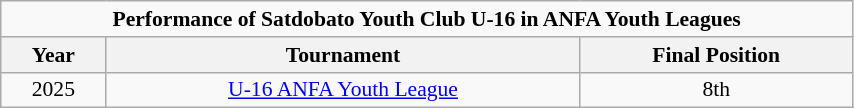<table class="wikitable sortable" style="text-align:center; font-size:90%; width:45%;">
<tr>
<td colspan="3"><strong>Performance of Satdobato Youth Club U-16 in ANFA Youth Leagues</strong></td>
</tr>
<tr>
<th style="text-align:center; width:"5%";">Year</th>
<th style="text-align:center; width:"20%";">Tournament</th>
<th style="text-align:center; width:"20%";">Final Position</th>
</tr>
<tr>
<td>2025</td>
<td><a href='#'>U-16 ANFA Youth League</a></td>
<td>8th</td>
</tr>
</table>
